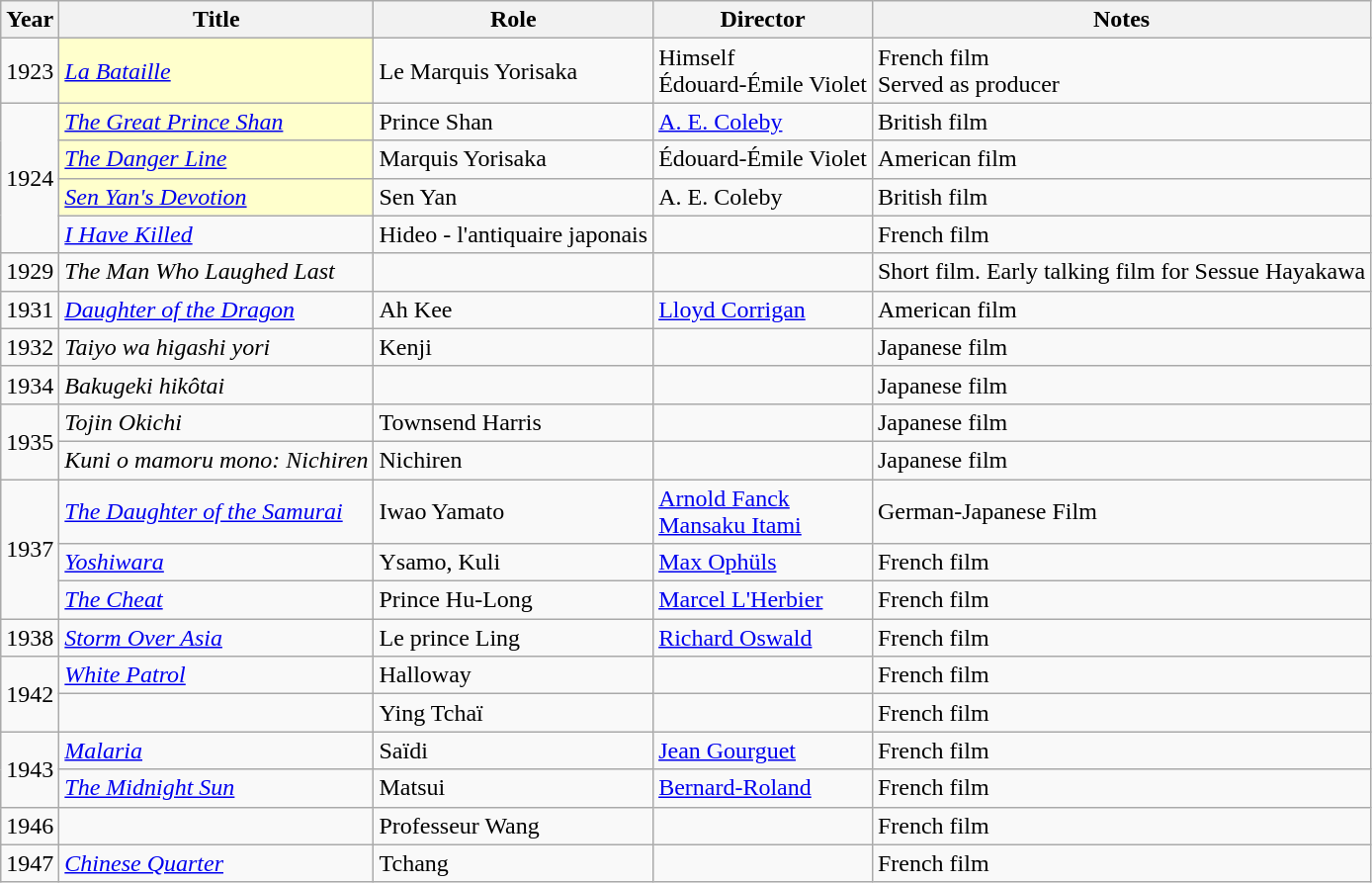<table class="wikitable plainrowheaders sortable">
<tr>
<th scope="col">Year</th>
<th scope="col">Title</th>
<th scope="col">Role</th>
<th scope="col">Director</th>
<th scope="col">Notes</th>
</tr>
<tr>
<td>1923</td>
<td style="background:#ffc;"><em><a href='#'>La Bataille</a></em> </td>
<td>Le Marquis Yorisaka</td>
<td>Himself <br> Édouard-Émile Violet</td>
<td>French film<br> Served as producer</td>
</tr>
<tr>
<td rowspan=4>1924</td>
<td style="background:#ffc;"><em><a href='#'>The Great Prince Shan</a></em> </td>
<td>Prince Shan</td>
<td><a href='#'>A. E. Coleby</a></td>
<td>British film</td>
</tr>
<tr>
<td style="background:#ffc;"><em><a href='#'>The Danger Line</a></em> </td>
<td>Marquis Yorisaka</td>
<td>Édouard-Émile Violet</td>
<td>American film</td>
</tr>
<tr>
<td style="background:#ffc;"><em><a href='#'>Sen Yan's Devotion</a></em> </td>
<td>Sen Yan</td>
<td>A. E. Coleby</td>
<td>British film</td>
</tr>
<tr>
<td><em><a href='#'>I Have Killed</a></em></td>
<td>Hideo - l'antiquaire japonais</td>
<td></td>
<td>French film</td>
</tr>
<tr>
<td>1929</td>
<td><em>The Man Who Laughed Last</em></td>
<td></td>
<td></td>
<td>Short film. Early talking film for Sessue Hayakawa </td>
</tr>
<tr>
<td>1931</td>
<td><em><a href='#'>Daughter of the Dragon</a></em></td>
<td>Ah Kee</td>
<td><a href='#'>Lloyd Corrigan</a></td>
<td>American film</td>
</tr>
<tr>
<td>1932</td>
<td><em>Taiyo wa higashi yori</em></td>
<td>Kenji</td>
<td></td>
<td>Japanese film</td>
</tr>
<tr>
<td>1934</td>
<td><em>Bakugeki hikôtai</em></td>
<td></td>
<td></td>
<td>Japanese film</td>
</tr>
<tr>
<td rowspan=2>1935</td>
<td><em>Tojin Okichi</em></td>
<td>Townsend Harris</td>
<td></td>
<td>Japanese film</td>
</tr>
<tr>
<td><em>Kuni o mamoru mono: Nichiren</em></td>
<td>Nichiren</td>
<td></td>
<td>Japanese film</td>
</tr>
<tr>
<td rowspan=3>1937</td>
<td><em><a href='#'>The Daughter of the Samurai</a></em></td>
<td>Iwao Yamato</td>
<td><a href='#'>Arnold Fanck</a> <br> <a href='#'>Mansaku Itami</a></td>
<td>German-Japanese Film</td>
</tr>
<tr>
<td><em><a href='#'>Yoshiwara</a></em></td>
<td>Ysamo, Kuli</td>
<td><a href='#'>Max Ophüls</a></td>
<td>French film</td>
</tr>
<tr>
<td><em><a href='#'>The Cheat</a></em></td>
<td>Prince Hu-Long</td>
<td><a href='#'>Marcel L'Herbier</a></td>
<td>French film</td>
</tr>
<tr>
<td>1938</td>
<td><em><a href='#'>Storm Over Asia</a></em></td>
<td>Le prince Ling</td>
<td><a href='#'>Richard Oswald</a></td>
<td>French film</td>
</tr>
<tr>
<td rowspan=2>1942</td>
<td><em><a href='#'>White Patrol</a></em></td>
<td>Halloway</td>
<td></td>
<td>French film</td>
</tr>
<tr>
<td><em></em></td>
<td>Ying Tchaï</td>
<td></td>
<td>French film</td>
</tr>
<tr>
<td rowspan=2>1943</td>
<td><em><a href='#'>Malaria</a></em></td>
<td>Saïdi</td>
<td><a href='#'>Jean Gourguet</a></td>
<td>French film</td>
</tr>
<tr>
<td><em><a href='#'>The Midnight Sun</a></em></td>
<td>Matsui</td>
<td><a href='#'>Bernard-Roland</a></td>
<td>French film</td>
</tr>
<tr>
<td>1946</td>
<td><em></em></td>
<td>Professeur Wang</td>
<td></td>
<td>French film</td>
</tr>
<tr>
<td>1947</td>
<td><em><a href='#'>Chinese Quarter</a></em></td>
<td>Tchang</td>
<td></td>
<td>French film</td>
</tr>
</table>
